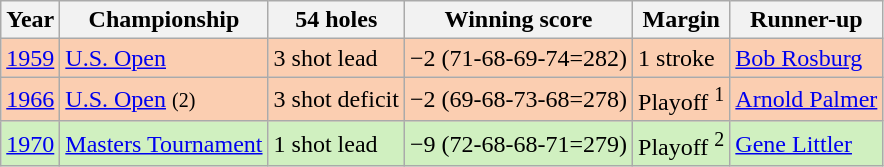<table class="wikitable">
<tr>
<th>Year</th>
<th>Championship</th>
<th>54 holes</th>
<th>Winning score</th>
<th>Margin</th>
<th>Runner-up</th>
</tr>
<tr style="background:#FBCEB1;">
<td><a href='#'>1959</a></td>
<td><a href='#'>U.S. Open</a></td>
<td>3 shot lead</td>
<td>−2 (71-68-69-74=282)</td>
<td>1 stroke</td>
<td> <a href='#'>Bob Rosburg</a></td>
</tr>
<tr style="background:#FBCEB1;">
<td><a href='#'>1966</a></td>
<td><a href='#'>U.S. Open</a> <small>(2)</small></td>
<td>3 shot deficit</td>
<td>−2 (69-68-73-68=278)</td>
<td>Playoff <sup>1</sup></td>
<td> <a href='#'>Arnold Palmer</a></td>
</tr>
<tr style="background:#D0F0C0;">
<td><a href='#'>1970</a></td>
<td><a href='#'>Masters Tournament</a></td>
<td>1 shot lead</td>
<td>−9 (72-68-68-71=279)</td>
<td>Playoff <sup>2</sup></td>
<td> <a href='#'>Gene Littler</a></td>
</tr>
</table>
